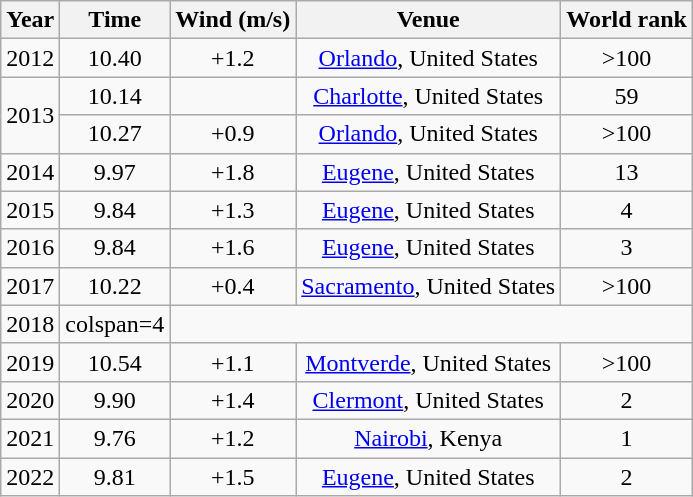<table class="wikitable sortable" style=text-align:center>
<tr>
<th>Year</th>
<th>Time</th>
<th>Wind (m/s)</th>
<th>Venue</th>
<th>World rank</th>
</tr>
<tr>
<td>2012</td>
<td>10.40</td>
<td>+1.2</td>
<td><a href='#'>Orlando</a>, United States</td>
<td data-sort-value=101>>100</td>
</tr>
<tr>
<td rowspan=2>2013</td>
<td>10.14</td>
<td></td>
<td><a href='#'>Charlotte</a>, United States</td>
<td>59</td>
</tr>
<tr>
<td>10.27</td>
<td>+0.9</td>
<td><a href='#'>Orlando</a>, United States</td>
<td data-sort-value=101>>100</td>
</tr>
<tr>
<td>2014</td>
<td>9.97</td>
<td>+1.8</td>
<td><a href='#'>Eugene</a>, United States</td>
<td>13</td>
</tr>
<tr>
<td>2015</td>
<td>9.84</td>
<td>+1.3</td>
<td><a href='#'>Eugene</a>, United States</td>
<td>4</td>
</tr>
<tr>
<td>2016</td>
<td>9.84</td>
<td>+1.6</td>
<td><a href='#'>Eugene</a>, United States</td>
<td>3</td>
</tr>
<tr>
<td>2017</td>
<td>10.22</td>
<td>+0.4</td>
<td><a href='#'>Sacramento</a>, United States</td>
<td data-sort-value=101>>100</td>
</tr>
<tr>
<td>2018</td>
<td>colspan=4 </td>
</tr>
<tr>
<td>2019</td>
<td>10.54</td>
<td>+1.1</td>
<td><a href='#'>Montverde</a>, United States</td>
<td data-sort-value=101>>100</td>
</tr>
<tr>
<td>2020</td>
<td>9.90</td>
<td>+1.4</td>
<td><a href='#'>Clermont</a>, United States</td>
<td>2</td>
</tr>
<tr>
<td>2021</td>
<td>9.76</td>
<td>+1.2</td>
<td><a href='#'>Nairobi</a>, Kenya</td>
<td>1</td>
</tr>
<tr>
<td>2022</td>
<td>9.81</td>
<td>+1.5</td>
<td><a href='#'>Eugene</a>, United States</td>
<td>2</td>
</tr>
</table>
